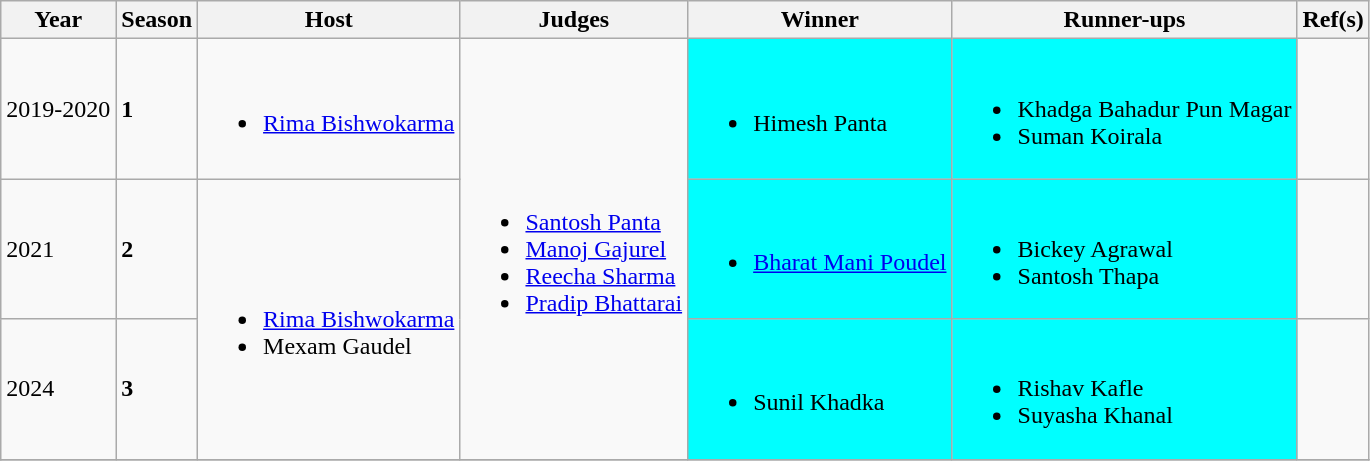<table class="wikitable sortable">
<tr>
<th>Year</th>
<th>Season</th>
<th>Host</th>
<th>Judges</th>
<th>Winner</th>
<th>Runner-ups</th>
<th class="unsortable">Ref(s)</th>
</tr>
<tr>
<td>2019-2020</td>
<td><strong>1</strong></td>
<td><br><ul><li><a href='#'>Rima Bishwokarma</a></li></ul></td>
<td rowspan="3"><br><ul><li><a href='#'>Santosh Panta</a></li><li><a href='#'>Manoj Gajurel</a></li><li><a href='#'>Reecha Sharma</a></li><li><a href='#'>Pradip Bhattarai</a></li></ul></td>
<td bgcolor=cyan><br><ul><li>Himesh Panta</li></ul></td>
<td bgcolor=cyan><br><ul><li>Khadga Bahadur Pun Magar</li><li>Suman Koirala</li></ul></td>
<td></td>
</tr>
<tr>
<td>2021</td>
<td><strong>2</strong></td>
<td rowspan="2"><br><ul><li><a href='#'>Rima Bishwokarma</a></li><li>Mexam Gaudel</li></ul></td>
<td bgcolor=cyan><br><ul><li><a href='#'>Bharat Mani Poudel</a></li></ul></td>
<td bgcolor=cyan><br><ul><li>Bickey Agrawal</li><li>Santosh Thapa</li></ul></td>
<td></td>
</tr>
<tr>
<td>2024</td>
<td><strong>3</strong></td>
<td bgcolor=cyan><br><ul><li>Sunil Khadka</li></ul></td>
<td bgcolor=cyan><br><ul><li>Rishav Kafle</li><li>Suyasha Khanal</li></ul></td>
<td></td>
</tr>
<tr –>
</tr>
</table>
